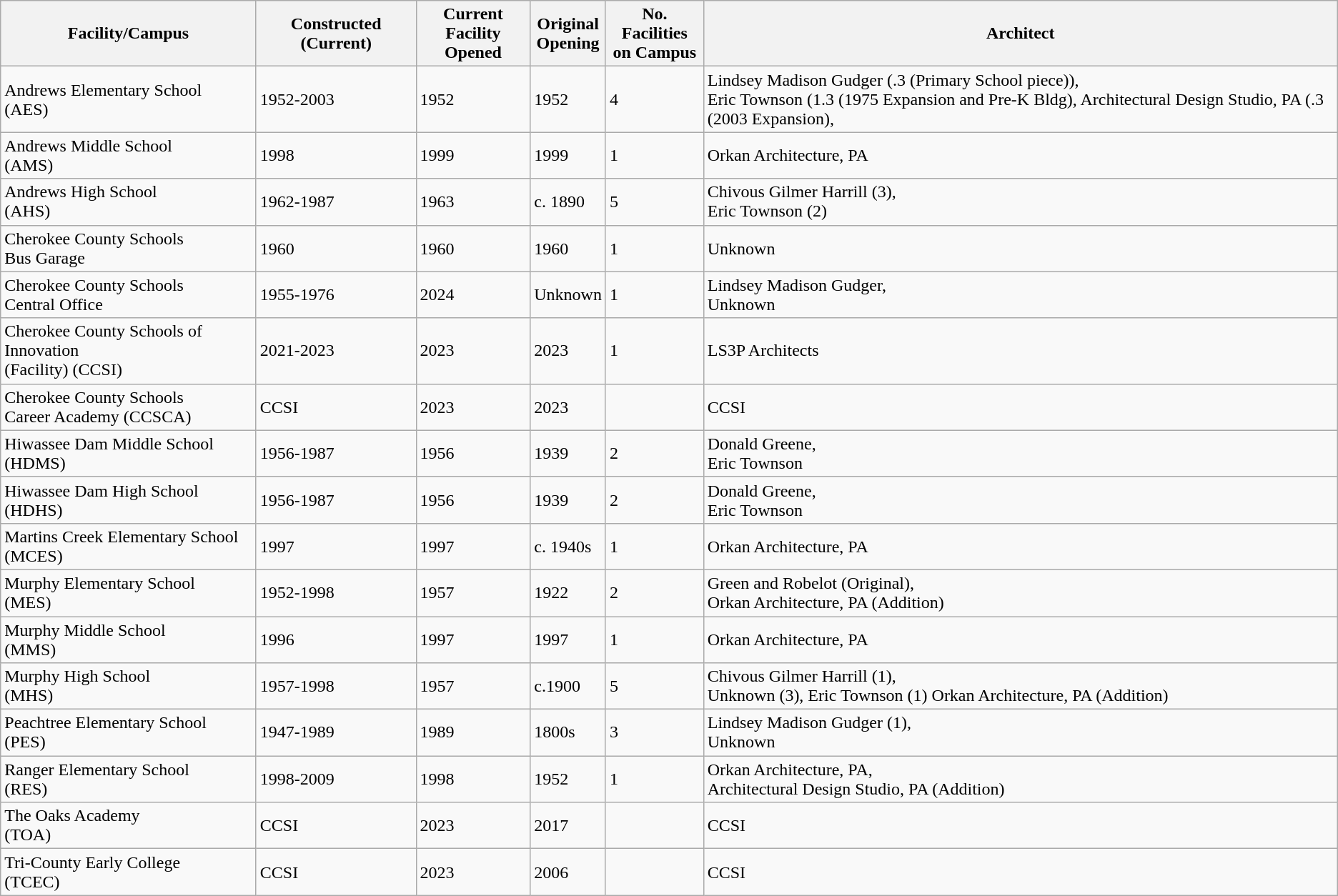<table class="wikitable sortable mw-collapsible">
<tr>
<th>Facility/Campus</th>
<th>Constructed (Current)</th>
<th>Current<br>Facility
Opened</th>
<th>Original<br>Opening</th>
<th>No. Facilities<br>on Campus</th>
<th>Architect</th>
</tr>
<tr>
<td>Andrews Elementary School<br>(AES)</td>
<td>1952-2003</td>
<td>1952</td>
<td>1952</td>
<td>4</td>
<td>Lindsey Madison Gudger (.3 (Primary School piece)),<br>Eric Townson (1.3 (1975 Expansion and Pre-K Bldg),
Architectural Design Studio, PA (.3 (2003 Expansion),</td>
</tr>
<tr>
<td>Andrews Middle School<br>(AMS)</td>
<td>1998</td>
<td>1999</td>
<td>1999</td>
<td>1</td>
<td>Orkan Architecture, PA</td>
</tr>
<tr>
<td>Andrews High School<br>(AHS)</td>
<td>1962-1987</td>
<td>1963</td>
<td>c. 1890</td>
<td>5</td>
<td>Chivous Gilmer Harrill (3),<br>Eric Townson (2)</td>
</tr>
<tr>
<td>Cherokee County Schools<br>Bus Garage</td>
<td>1960</td>
<td>1960</td>
<td>1960</td>
<td>1</td>
<td>Unknown</td>
</tr>
<tr>
<td>Cherokee County Schools<br>Central Office</td>
<td>1955-1976</td>
<td>2024</td>
<td>Unknown</td>
<td>1</td>
<td>Lindsey Madison Gudger,<br>Unknown</td>
</tr>
<tr>
<td>Cherokee County Schools of Innovation<br>(Facility)
(CCSI)</td>
<td>2021-2023</td>
<td>2023</td>
<td>2023</td>
<td>1</td>
<td>LS3P Architects</td>
</tr>
<tr>
<td>Cherokee County Schools<br>Career Academy
(CCSCA)</td>
<td>CCSI</td>
<td>2023</td>
<td>2023</td>
<td></td>
<td>CCSI</td>
</tr>
<tr>
<td>Hiwassee Dam Middle School<br>(HDMS)</td>
<td>1956-1987</td>
<td>1956</td>
<td>1939</td>
<td>2</td>
<td>Donald Greene,<br>Eric Townson</td>
</tr>
<tr>
<td>Hiwassee Dam High School<br>(HDHS)</td>
<td>1956-1987</td>
<td>1956</td>
<td>1939</td>
<td>2</td>
<td>Donald Greene,<br>Eric Townson</td>
</tr>
<tr>
<td>Martins Creek Elementary School<br>(MCES)</td>
<td>1997</td>
<td>1997</td>
<td>c. 1940s</td>
<td>1</td>
<td>Orkan Architecture, PA</td>
</tr>
<tr>
<td>Murphy Elementary School<br>(MES)</td>
<td>1952-1998</td>
<td>1957</td>
<td>1922</td>
<td>2</td>
<td>Green and Robelot (Original),<br>Orkan Architecture, PA
(Addition)</td>
</tr>
<tr>
<td>Murphy Middle School<br>(MMS)</td>
<td>1996</td>
<td>1997</td>
<td>1997</td>
<td>1</td>
<td>Orkan Architecture, PA</td>
</tr>
<tr>
<td>Murphy High School<br>(MHS)</td>
<td>1957-1998</td>
<td>1957</td>
<td>c.1900</td>
<td>5</td>
<td>Chivous Gilmer Harrill (1),<br>Unknown (3),
Eric Townson (1)
Orkan Architecture, PA
(Addition)</td>
</tr>
<tr>
<td>Peachtree Elementary School<br>(PES)</td>
<td>1947-1989</td>
<td>1989</td>
<td>1800s</td>
<td>3</td>
<td>Lindsey Madison Gudger (1),<br>Unknown</td>
</tr>
<tr>
<td>Ranger Elementary School<br>(RES)</td>
<td>1998-2009</td>
<td>1998</td>
<td>1952</td>
<td>1</td>
<td>Orkan Architecture, PA,<br>Architectural Design Studio, PA (Addition)</td>
</tr>
<tr>
<td>The Oaks Academy<br>(TOA)</td>
<td>CCSI</td>
<td>2023</td>
<td>2017</td>
<td></td>
<td>CCSI</td>
</tr>
<tr>
<td>Tri-County Early College<br>(TCEC)</td>
<td>CCSI</td>
<td>2023</td>
<td>2006</td>
<td></td>
<td>CCSI</td>
</tr>
</table>
